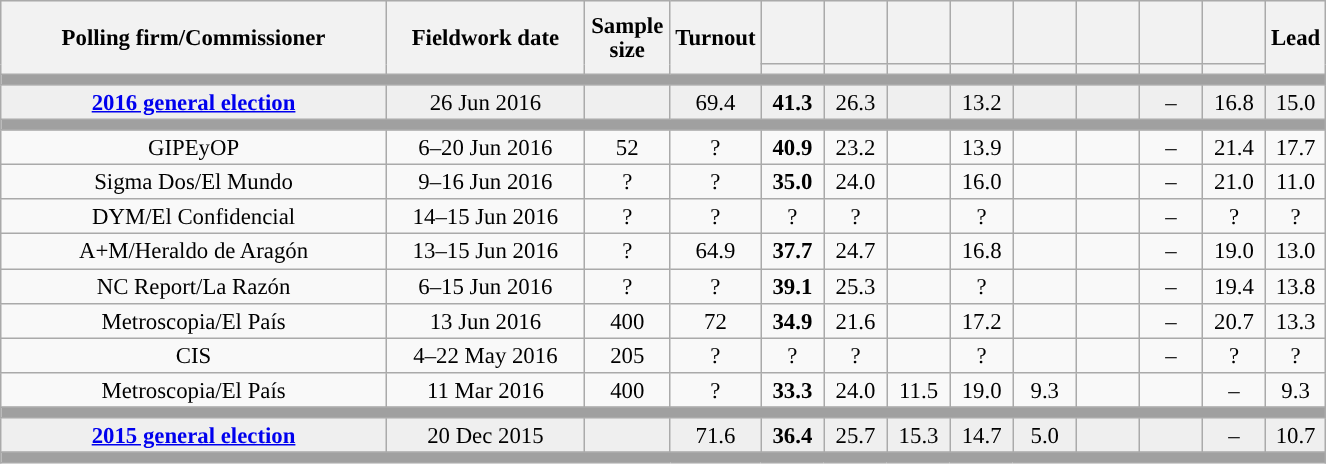<table class="wikitable collapsible collapsed" style="text-align:center; font-size:95%; line-height:16px;">
<tr style="height:42px; background-color:#E9E9E9">
<th style="width:250px;" rowspan="2">Polling firm/Commissioner</th>
<th style="width:125px;" rowspan="2">Fieldwork date</th>
<th style="width:50px;" rowspan="2">Sample size</th>
<th style="width:45px;" rowspan="2">Turnout</th>
<th style="width:35px;"></th>
<th style="width:35px;"></th>
<th style="width:35px;"></th>
<th style="width:35px;"></th>
<th style="width:35px;"></th>
<th style="width:35px;"></th>
<th style="width:35px;"></th>
<th style="width:35px;"></th>
<th style="width:30px;" rowspan="2">Lead</th>
</tr>
<tr>
<th style="color:inherit;background:"></th>
<th style="color:inherit;background:"></th>
<th style="color:inherit;background:"></th>
<th style="color:inherit;background:"></th>
<th style="color:inherit;background:"></th>
<th style="color:inherit;background:"></th>
<th style="color:inherit;background:"></th>
<th style="color:inherit;background:"></th>
</tr>
<tr>
<td colspan="13" style="background:#A0A0A0"></td>
</tr>
<tr style="background:#EFEFEF;">
<td><strong><a href='#'>2016 general election</a></strong></td>
<td>26 Jun 2016</td>
<td></td>
<td>69.4</td>
<td><strong>41.3</strong><br></td>
<td>26.3<br></td>
<td></td>
<td>13.2<br></td>
<td></td>
<td></td>
<td>–</td>
<td>16.8<br></td>
<td style="background:">15.0</td>
</tr>
<tr>
<td colspan="13" style="background:#A0A0A0"></td>
</tr>
<tr>
<td>GIPEyOP</td>
<td>6–20 Jun 2016</td>
<td>52</td>
<td>?</td>
<td><strong>40.9</strong><br></td>
<td>23.2<br></td>
<td></td>
<td>13.9<br></td>
<td></td>
<td></td>
<td>–</td>
<td>21.4<br></td>
<td style="background:">17.7</td>
</tr>
<tr>
<td>Sigma Dos/El Mundo</td>
<td>9–16 Jun 2016</td>
<td>?</td>
<td>?</td>
<td><strong>35.0</strong><br></td>
<td>24.0<br></td>
<td></td>
<td>16.0<br></td>
<td></td>
<td></td>
<td>–</td>
<td>21.0<br></td>
<td style="background:">11.0</td>
</tr>
<tr>
<td>DYM/El Confidencial</td>
<td>14–15 Jun 2016</td>
<td>?</td>
<td>?</td>
<td>?<br></td>
<td>?<br></td>
<td></td>
<td>?<br></td>
<td></td>
<td></td>
<td>–</td>
<td>?<br></td>
<td style="background:">?</td>
</tr>
<tr>
<td>A+M/Heraldo de Aragón</td>
<td>13–15 Jun 2016</td>
<td>?</td>
<td>64.9</td>
<td><strong>37.7</strong><br></td>
<td>24.7<br></td>
<td></td>
<td>16.8<br></td>
<td></td>
<td></td>
<td>–</td>
<td>19.0<br></td>
<td style="background:">13.0</td>
</tr>
<tr>
<td>NC Report/La Razón</td>
<td>6–15 Jun 2016</td>
<td>?</td>
<td>?</td>
<td><strong>39.1</strong><br></td>
<td>25.3<br></td>
<td></td>
<td>?<br></td>
<td></td>
<td></td>
<td>–</td>
<td>19.4<br></td>
<td style="background:">13.8</td>
</tr>
<tr>
<td>Metroscopia/El País</td>
<td>13 Jun 2016</td>
<td>400</td>
<td>72</td>
<td><strong>34.9</strong><br></td>
<td>21.6<br></td>
<td></td>
<td>17.2<br></td>
<td></td>
<td></td>
<td>–</td>
<td>20.7<br></td>
<td style="background:">13.3</td>
</tr>
<tr>
<td>CIS</td>
<td>4–22 May 2016</td>
<td>205</td>
<td>?</td>
<td>?<br></td>
<td>?<br></td>
<td></td>
<td>?<br></td>
<td></td>
<td></td>
<td>–</td>
<td>?<br></td>
<td style="background:">?</td>
</tr>
<tr>
<td>Metroscopia/El País</td>
<td>11 Mar 2016</td>
<td>400</td>
<td>?</td>
<td><strong>33.3</strong><br></td>
<td>24.0<br></td>
<td>11.5<br></td>
<td>19.0<br></td>
<td>9.3<br></td>
<td></td>
<td></td>
<td>–</td>
<td style="background:">9.3</td>
</tr>
<tr>
<td colspan="13" style="background:#A0A0A0"></td>
</tr>
<tr style="background:#EFEFEF;">
<td><strong><a href='#'>2015 general election</a></strong></td>
<td>20 Dec 2015</td>
<td></td>
<td>71.6</td>
<td><strong>36.4</strong><br></td>
<td>25.7<br></td>
<td>15.3<br></td>
<td>14.7<br></td>
<td>5.0<br></td>
<td></td>
<td></td>
<td>–</td>
<td style="background:">10.7</td>
</tr>
<tr>
<td colspan="13" style="background:#A0A0A0"></td>
</tr>
</table>
